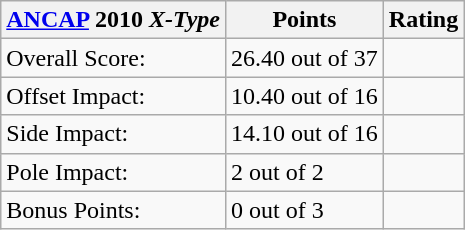<table class="wikitable">
<tr>
<th><a href='#'>ANCAP</a> 2010 <em>X-Type</em></th>
<th>Points</th>
<th>Rating</th>
</tr>
<tr>
<td>Overall Score:</td>
<td>26.40 out of 37</td>
<td></td>
</tr>
<tr>
<td>Offset Impact:</td>
<td>10.40 out of 16</td>
<td></td>
</tr>
<tr>
<td>Side Impact:</td>
<td>14.10 out of 16</td>
<td></td>
</tr>
<tr>
<td>Pole Impact:</td>
<td>2 out of 2</td>
<td></td>
</tr>
<tr>
<td>Bonus Points:</td>
<td>0 out of 3</td>
<td></td>
</tr>
</table>
